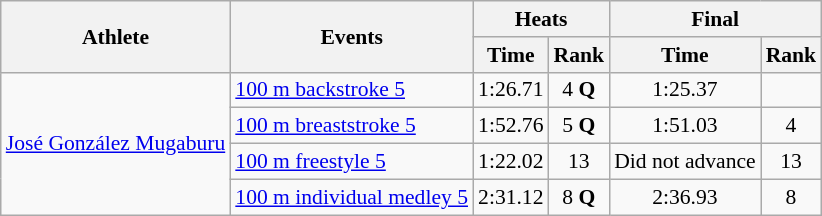<table class=wikitable style="font-size:90%">
<tr>
<th rowspan="2">Athlete</th>
<th rowspan="2">Events</th>
<th colspan="2">Heats</th>
<th colspan="2">Final</th>
</tr>
<tr>
<th>Time</th>
<th>Rank</th>
<th>Time</th>
<th>Rank</th>
</tr>
<tr align=center>
<td rowspan=4><a href='#'>José González Mugaburu</a></td>
<td align=left><a href='#'>100 m backstroke 5</a></td>
<td>1:26.71</td>
<td>4 <strong>Q</strong></td>
<td>1:25.37</td>
<td></td>
</tr>
<tr align=center>
<td align=left><a href='#'>100 m breaststroke 5</a></td>
<td>1:52.76</td>
<td>5 <strong>Q</strong></td>
<td>1:51.03</td>
<td>4</td>
</tr>
<tr align=center>
<td align=left><a href='#'>100 m freestyle 5</a></td>
<td>1:22.02</td>
<td>13</td>
<td>Did not advance</td>
<td>13</td>
</tr>
<tr align=center>
<td align=left><a href='#'>100 m individual medley 5</a></td>
<td>2:31.12</td>
<td>8 <strong>Q</strong></td>
<td>2:36.93</td>
<td>8</td>
</tr>
</table>
